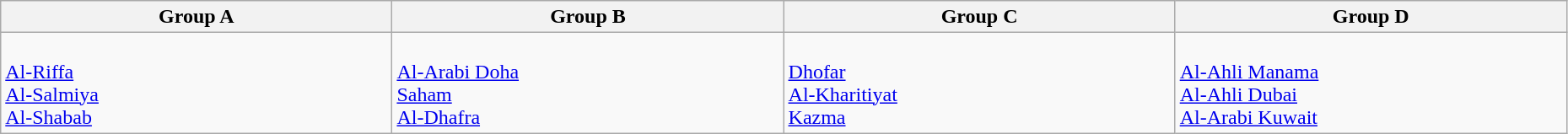<table class="wikitable" width=98%>
<tr>
<th width=20%>Group A</th>
<th width=20%>Group B</th>
<th width=20%>Group C</th>
<th width=20%>Group D</th>
</tr>
<tr>
<td><br> <a href='#'>Al-Riffa</a> <br>
 <a href='#'>Al-Salmiya</a> <br>
 <a href='#'>Al-Shabab</a> <br></td>
<td><br> <a href='#'>Al-Arabi Doha</a> <br>
 <a href='#'>Saham</a> <br>
 <a href='#'>Al-Dhafra</a> <br></td>
<td><br> <a href='#'>Dhofar</a> <br>
 <a href='#'>Al-Kharitiyat</a> <br>
 <a href='#'>Kazma</a> <br></td>
<td><br> <a href='#'>Al-Ahli Manama</a> <br>
 <a href='#'>Al-Ahli Dubai</a> <br>
 <a href='#'>Al-Arabi Kuwait</a> <br></td>
</tr>
</table>
